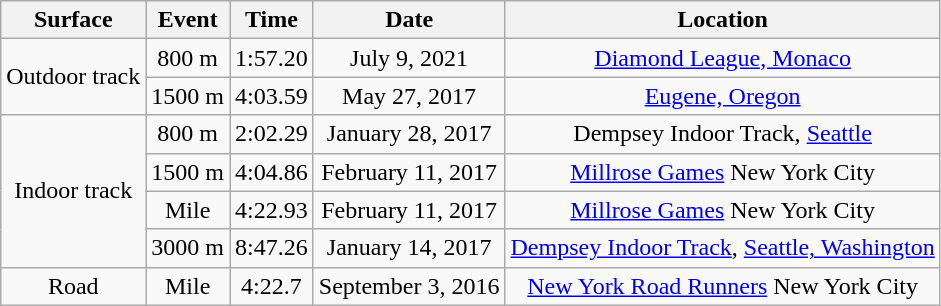<table class="wikitable">
<tr>
<th>Surface</th>
<th>Event</th>
<th>Time</th>
<th>Date</th>
<th>Location</th>
</tr>
<tr>
<td rowspan=2 style="text-align:center">Outdoor track</td>
<td style="text-align:center">800 m</td>
<td style="text-align:center">1:57.20</td>
<td style="text-align:center">July 9, 2021</td>
<td style="text-align:center"><a href='#'>Diamond League, Monaco</a></td>
</tr>
<tr>
<td style="text-align:center">1500 m</td>
<td style="text-align:center">4:03.59</td>
<td style="text-align:center">May 27, 2017</td>
<td style="text-align:center"><a href='#'>Eugene, Oregon</a></td>
</tr>
<tr>
<td rowspan="4" style="text-align:center">Indoor track</td>
<td style="text-align:center">800 m</td>
<td style="text-align:center">2:02.29</td>
<td style="text-align:center">January 28, 2017</td>
<td style="text-align:center">Dempsey Indoor Track, <a href='#'>Seattle</a></td>
</tr>
<tr>
<td style="text-align:center">1500 m</td>
<td style="text-align:center">4:04.86</td>
<td style="text-align:center">February 11, 2017</td>
<td style="text-align:center"><a href='#'>Millrose Games</a> New York City</td>
</tr>
<tr>
<td style="text-align:center">Mile</td>
<td style="text-align:center">4:22.93</td>
<td style="text-align:center">February 11, 2017</td>
<td style="text-align:center"><a href='#'>Millrose Games</a> New York City</td>
</tr>
<tr>
<td style="text-align:center">3000 m</td>
<td style="text-align:center">8:47.26</td>
<td style="text-align:center">January 14, 2017</td>
<td style="text-align:center"><a href='#'>Dempsey Indoor Track</a>, <a href='#'>Seattle, Washington</a></td>
</tr>
<tr>
<td rowspan=1 style="text-align:center">Road</td>
<td style="text-align:center">Mile</td>
<td style="text-align:center">4:22.7</td>
<td style="text-align:center">September 3, 2016</td>
<td style="text-align:center"><a href='#'>New York Road Runners</a> New York City</td>
</tr>
</table>
